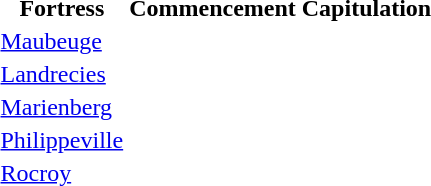<table>
<tr>
<th>Fortress</th>
<th>Commencement</th>
<th>Capitulation</th>
</tr>
<tr>
<td><a href='#'>Maubeuge</a></td>
<td></td>
<td></td>
</tr>
<tr>
<td><a href='#'>Landrecies</a></td>
<td></td>
<td></td>
</tr>
<tr>
<td><a href='#'>Marienberg</a></td>
<td></td>
<td></td>
</tr>
<tr>
<td><a href='#'>Philippeville</a></td>
<td></td>
<td></td>
</tr>
<tr>
<td><a href='#'>Rocroy</a></td>
<td></td>
<td></td>
</tr>
</table>
